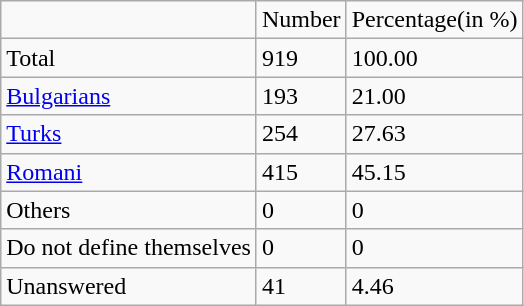<table class="wikitable">
<tr>
<td></td>
<td>Number</td>
<td>Percentage(in %)</td>
</tr>
<tr>
<td>Total</td>
<td>919</td>
<td>100.00</td>
</tr>
<tr>
<td><a href='#'>Bulgarians</a></td>
<td>193</td>
<td>21.00</td>
</tr>
<tr>
<td><a href='#'>Turks</a></td>
<td>254</td>
<td>27.63</td>
</tr>
<tr>
<td><a href='#'>Romani</a></td>
<td>415</td>
<td>45.15</td>
</tr>
<tr>
<td>Others</td>
<td>0</td>
<td>0</td>
</tr>
<tr>
<td>Do not define themselves</td>
<td>0</td>
<td>0</td>
</tr>
<tr>
<td>Unanswered</td>
<td>41</td>
<td>4.46</td>
</tr>
</table>
